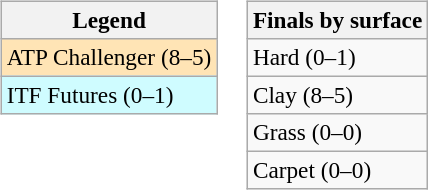<table>
<tr valign=top>
<td><br><table class=wikitable style=font-size:97%>
<tr>
<th>Legend</th>
</tr>
<tr bgcolor=moccasin>
<td>ATP Challenger (8–5)</td>
</tr>
<tr bgcolor=cffcff>
<td>ITF Futures (0–1)</td>
</tr>
</table>
</td>
<td><br><table class=wikitable style=font-size:97%>
<tr>
<th>Finals by surface</th>
</tr>
<tr>
<td>Hard (0–1)</td>
</tr>
<tr>
<td>Clay (8–5)</td>
</tr>
<tr>
<td>Grass (0–0)</td>
</tr>
<tr>
<td>Carpet (0–0)</td>
</tr>
</table>
</td>
</tr>
</table>
